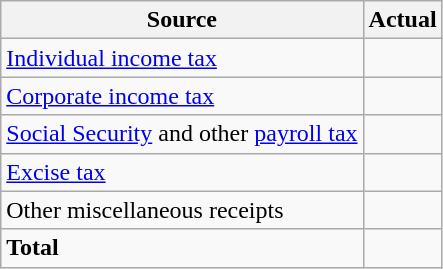<table class="wikitable sortable">
<tr>
<th>Source</th>
<th>Actual<br></th>
</tr>
<tr>
<td><a href='#'>Individual income tax</a></td>
<td style="text-align:right"></td>
</tr>
<tr>
<td><a href='#'>Corporate income tax</a></td>
<td style="text-align:right"></td>
</tr>
<tr>
<td><a href='#'>Social Security</a> and other <a href='#'>payroll tax</a></td>
<td style="text-align:right"></td>
</tr>
<tr>
<td><a href='#'>Excise tax</a></td>
<td style="text-align:right"></td>
</tr>
<tr>
<td>Other miscellaneous receipts</td>
<td style="text-align:right"></td>
</tr>
<tr class="sortbottom">
<td><strong>Total</strong></td>
<td style="text-align:right"><strong></strong></td>
</tr>
</table>
